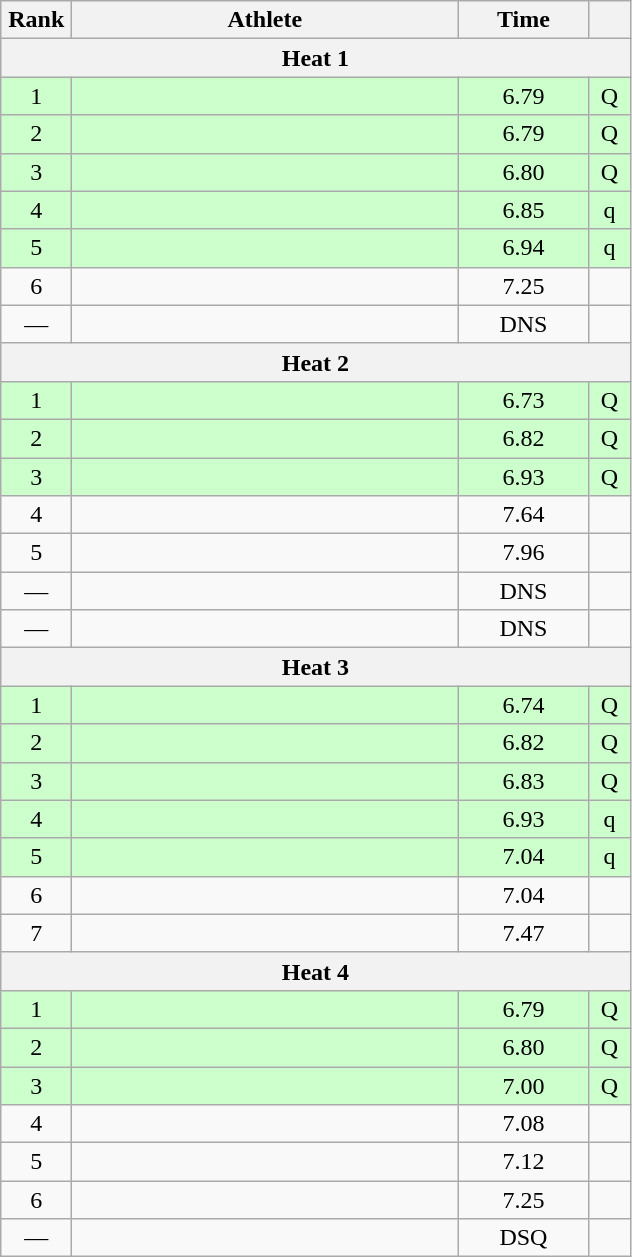<table class=wikitable style="text-align:center">
<tr>
<th width=40>Rank</th>
<th width=250>Athlete</th>
<th width=80>Time</th>
<th width=20></th>
</tr>
<tr>
<th colspan=4>Heat 1</th>
</tr>
<tr bgcolor="ccffcc">
<td>1</td>
<td align=left></td>
<td>6.79</td>
<td>Q</td>
</tr>
<tr bgcolor="ccffcc">
<td>2</td>
<td align=left></td>
<td>6.79</td>
<td>Q</td>
</tr>
<tr bgcolor="ccffcc">
<td>3</td>
<td align=left></td>
<td>6.80</td>
<td>Q</td>
</tr>
<tr bgcolor="ccffcc">
<td>4</td>
<td align=left></td>
<td>6.85</td>
<td>q</td>
</tr>
<tr bgcolor="ccffcc">
<td>5</td>
<td align=left></td>
<td>6.94</td>
<td>q</td>
</tr>
<tr>
<td>6</td>
<td align=left></td>
<td>7.25</td>
<td></td>
</tr>
<tr>
<td>—</td>
<td align=left></td>
<td>DNS</td>
<td></td>
</tr>
<tr>
<th colspan=4>Heat 2</th>
</tr>
<tr bgcolor="ccffcc">
<td>1</td>
<td align=left></td>
<td>6.73</td>
<td>Q</td>
</tr>
<tr bgcolor="ccffcc">
<td>2</td>
<td align=left></td>
<td>6.82</td>
<td>Q</td>
</tr>
<tr bgcolor="ccffcc">
<td>3</td>
<td align=left></td>
<td>6.93</td>
<td>Q</td>
</tr>
<tr>
<td>4</td>
<td align=left></td>
<td>7.64</td>
<td></td>
</tr>
<tr>
<td>5</td>
<td align=left></td>
<td>7.96</td>
<td></td>
</tr>
<tr>
<td>—</td>
<td align=left></td>
<td>DNS</td>
<td></td>
</tr>
<tr>
<td>—</td>
<td align=left></td>
<td>DNS</td>
<td></td>
</tr>
<tr>
<th colspan=4>Heat 3</th>
</tr>
<tr bgcolor="ccffcc">
<td>1</td>
<td align=left></td>
<td>6.74</td>
<td>Q</td>
</tr>
<tr bgcolor="ccffcc">
<td>2</td>
<td align=left></td>
<td>6.82</td>
<td>Q</td>
</tr>
<tr bgcolor="ccffcc">
<td>3</td>
<td align=left></td>
<td>6.83</td>
<td>Q</td>
</tr>
<tr bgcolor="ccffcc">
<td>4</td>
<td align=left></td>
<td>6.93</td>
<td>q</td>
</tr>
<tr bgcolor="ccffcc">
<td>5</td>
<td align=left></td>
<td>7.04</td>
<td>q</td>
</tr>
<tr>
<td>6</td>
<td align=left></td>
<td>7.04</td>
<td></td>
</tr>
<tr>
<td>7</td>
<td align=left></td>
<td>7.47</td>
<td></td>
</tr>
<tr>
<th colspan=4>Heat 4</th>
</tr>
<tr bgcolor="ccffcc">
<td>1</td>
<td align=left></td>
<td>6.79</td>
<td>Q</td>
</tr>
<tr bgcolor="ccffcc">
<td>2</td>
<td align=left></td>
<td>6.80</td>
<td>Q</td>
</tr>
<tr bgcolor="ccffcc">
<td>3</td>
<td align=left></td>
<td>7.00</td>
<td>Q</td>
</tr>
<tr>
<td>4</td>
<td align=left></td>
<td>7.08</td>
<td></td>
</tr>
<tr>
<td>5</td>
<td align=left></td>
<td>7.12</td>
<td></td>
</tr>
<tr>
<td>6</td>
<td align=left></td>
<td>7.25</td>
<td></td>
</tr>
<tr>
<td>—</td>
<td align=left></td>
<td>DSQ</td>
<td></td>
</tr>
</table>
